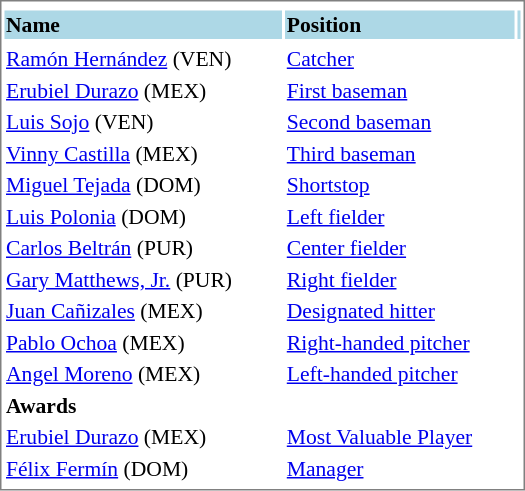<table cellpadding="1" width="350px" style="font-size: 90%; border: 1px solid gray;">
<tr align="center" style="font-size: larger;">
<td colspan=6></td>
</tr>
<tr style="background:lightblue;">
<td><strong>Name</strong></td>
<td><strong>Position</strong></td>
<td></td>
</tr>
<tr align="center" style="vertical-align: middle;" style="background:lightblue;">
</tr>
<tr>
<td><a href='#'>Ramón Hernández</a>  (VEN)</td>
<td><a href='#'>Catcher</a></td>
</tr>
<tr>
<td><a href='#'>Erubiel Durazo</a> (MEX)</td>
<td><a href='#'>First baseman</a></td>
</tr>
<tr>
<td><a href='#'>Luis Sojo</a> (VEN)</td>
<td><a href='#'>Second baseman</a></td>
</tr>
<tr>
<td><a href='#'>Vinny Castilla</a> (MEX)</td>
<td><a href='#'>Third baseman</a></td>
</tr>
<tr>
<td><a href='#'>Miguel Tejada</a> (DOM)</td>
<td><a href='#'>Shortstop</a></td>
</tr>
<tr>
<td><a href='#'>Luis Polonia</a> (DOM)</td>
<td><a href='#'>Left fielder</a></td>
</tr>
<tr>
<td><a href='#'>Carlos Beltrán</a> (PUR)</td>
<td><a href='#'>Center fielder</a></td>
</tr>
<tr>
<td><a href='#'>Gary Matthews, Jr.</a> (PUR)</td>
<td><a href='#'>Right fielder</a></td>
</tr>
<tr>
<td><a href='#'>Juan Cañizales</a> (MEX)</td>
<td><a href='#'>Designated hitter</a></td>
</tr>
<tr>
<td><a href='#'>Pablo Ochoa</a> (MEX)</td>
<td><a href='#'>Right-handed pitcher</a></td>
</tr>
<tr>
<td><a href='#'>Angel Moreno</a> (MEX)</td>
<td><a href='#'>Left-handed pitcher</a></td>
</tr>
<tr>
<td><strong>Awards</strong></td>
</tr>
<tr>
<td><a href='#'>Erubiel Durazo</a> (MEX)</td>
<td><a href='#'>Most Valuable Player</a></td>
</tr>
<tr>
<td><a href='#'>Félix Fermín</a> (DOM)</td>
<td><a href='#'>Manager</a></td>
</tr>
<tr>
</tr>
</table>
